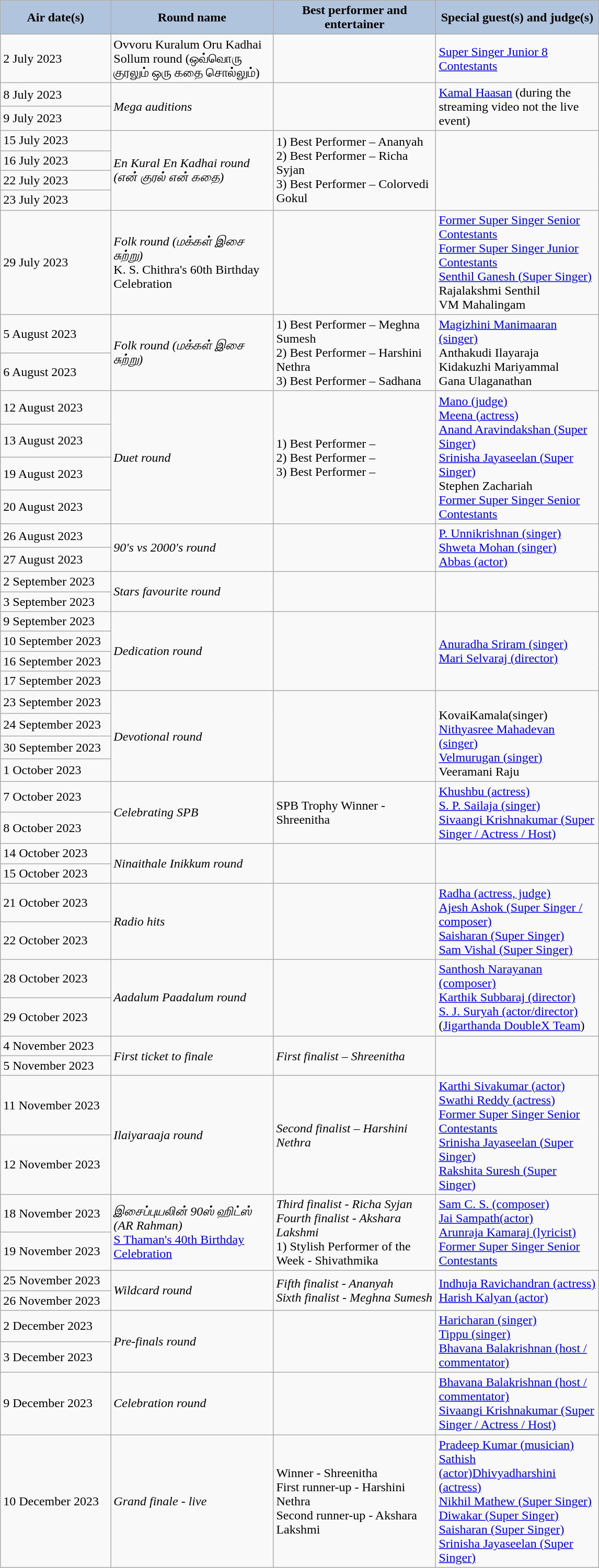<table class="wikitable">
<tr>
<th style="width:100pt; background:LightSteelBlue;">Air date(s)</th>
<th style="width:150pt; background:LightSteelBlue;">Round name</th>
<th style="width:150pt; background:LightSteelBlue;">Best performer and entertainer</th>
<th style="width:150pt; background:LightSteelBlue;">Special guest(s) and judge(s)</th>
</tr>
<tr>
<td>2 July 2023</td>
<td>Ovvoru Kuralum Oru Kadhai Sollum round (ஒவ்வொரு குரலும் ஒரு கதை சொல்லும்)</td>
<td></td>
<td><a href='#'>Super Singer Junior 8 Contestants</a></td>
</tr>
<tr>
<td>8 July 2023</td>
<td rowspan="2"><em>Mega auditions</em></td>
<td rowspan="2"></td>
<td rowspan="2"><a href='#'>Kamal Haasan</a> (during the streaming video not the live event)</td>
</tr>
<tr>
<td>9 July 2023</td>
</tr>
<tr>
<td>15 July 2023</td>
<td rowspan="4"><em>En Kural En Kadhai round (என் குரல் என் கதை)</em></td>
<td rowspan="4">1) Best Performer – Ananyah<br>2) Best Performer – Richa Syjan<br>3) Best Performer – Colorvedi Gokul</td>
<td rowspan="4"></td>
</tr>
<tr>
<td>16 July 2023</td>
</tr>
<tr>
<td>22 July 2023</td>
</tr>
<tr>
<td>23 July 2023</td>
</tr>
<tr>
<td>29 July 2023</td>
<td><em>Folk round (மக்கள் இசை சுற்று)</em><br> K. S. Chithra's 60th Birthday Celebration</td>
<td></td>
<td><a href='#'>Former Super Singer Senior Contestants</a><br><a href='#'>Former Super Singer Junior Contestants</a><br><a href='#'>Senthil Ganesh (Super Singer)</a><br>Rajalakshmi Senthil<br>VM Mahalingam</td>
</tr>
<tr>
<td>5 August 2023</td>
<td rowspan="2"><em>Folk round (மக்கள் இசை சுற்று)</em></td>
<td rowspan="2">1) Best Performer – Meghna Sumesh<br>2) Best Performer – Harshini Nethra<br>3) Best Performer – Sadhana</td>
<td rowspan="2"><a href='#'>Magizhini Manimaaran (singer)</a><br>Anthakudi Ilayaraja<br>Kidakuzhi Mariyammal<br>Gana Ulaganathan</td>
</tr>
<tr>
<td>6 August 2023</td>
</tr>
<tr>
<td>12 August 2023</td>
<td rowspan="4"><em>Duet round</em></td>
<td rowspan="4">1) Best Performer –<br>2) Best Performer –<br>3) Best Performer –</td>
<td rowspan="4"><a href='#'>Mano (judge)</a><br><a href='#'>Meena (actress)</a><br><a href='#'>Anand Aravindakshan (Super Singer)</a><br><a href='#'>Srinisha Jayaseelan (Super Singer)</a><br>Stephen Zachariah <br><a href='#'>Former Super Singer Senior Contestants</a></td>
</tr>
<tr>
<td>13 August 2023</td>
</tr>
<tr>
<td>19 August 2023</td>
</tr>
<tr>
<td>20 August 2023</td>
</tr>
<tr>
<td>26 August 2023</td>
<td rowspan="2"><em>90's vs 2000's round</em></td>
<td rowspan="2"></td>
<td rowspan="2"><a href='#'>P. Unnikrishnan (singer)</a><br><a href='#'>Shweta Mohan (singer)</a><br><a href='#'>Abbas (actor)</a></td>
</tr>
<tr>
<td>27 August 2023</td>
</tr>
<tr>
<td>2 September 2023</td>
<td rowspan="2"><em>Stars favourite round</em></td>
<td rowspan="2"></td>
<td rowspan="2"></td>
</tr>
<tr>
<td>3 September 2023</td>
</tr>
<tr>
<td>9 September 2023</td>
<td rowspan="4"><em>Dedication round</em></td>
<td rowspan="4"></td>
<td rowspan="4"><a href='#'>Anuradha Sriram (singer)</a><br><a href='#'>Mari Selvaraj (director)</a></td>
</tr>
<tr>
<td>10 September 2023</td>
</tr>
<tr>
<td>16 September 2023</td>
</tr>
<tr>
<td>17 September 2023</td>
</tr>
<tr>
<td>23 September 2023</td>
<td rowspan="4"><em>Devotional round</em></td>
<td rowspan="4"></td>
<td rowspan="4"><br>KovaiKamala(singer)<br><a href='#'>Nithyasree Mahadevan (singer)</a><br><a href='#'>Velmurugan (singer)</a><br>Veeramani Raju</td>
</tr>
<tr>
<td>24 September 2023</td>
</tr>
<tr>
<td>30 September 2023</td>
</tr>
<tr>
<td>1 October 2023</td>
</tr>
<tr>
<td>7 October 2023</td>
<td rowspan="2"><em>Celebrating SPB</em></td>
<td rowspan="2">SPB Trophy Winner - Shreenitha</td>
<td rowspan="2"><a href='#'>Khushbu (actress)</a><br><a href='#'>S. P. Sailaja (singer)</a><br><a href='#'>Sivaangi Krishnakumar (Super Singer / Actress / Host)</a></td>
</tr>
<tr>
<td>8 October 2023</td>
</tr>
<tr>
<td>14 October 2023</td>
<td rowspan="2"><em>Ninaithale Inikkum round</em></td>
<td rowspan="2"></td>
<td rowspan="2"></td>
</tr>
<tr>
<td>15 October 2023</td>
</tr>
<tr>
<td>21 October 2023</td>
<td rowspan="2"><em>Radio hits</em></td>
<td rowspan="2"></td>
<td rowspan="2"><a href='#'>Radha (actress, judge)</a><br><a href='#'>Ajesh Ashok (Super Singer / composer)</a><br><a href='#'>Saisharan (Super Singer)</a><br><a href='#'>Sam Vishal (Super Singer)</a></td>
</tr>
<tr>
<td>22 October 2023</td>
</tr>
<tr>
<td>28 October 2023</td>
<td rowspan="2"><em>Aadalum Paadalum round</em></td>
<td rowspan="2"></td>
<td rowspan="2"><a href='#'>Santhosh Narayanan (composer)</a><br><a href='#'>Karthik Subbaraj (director)</a><br><a href='#'>S. J. Suryah (actor/director)</a><br>(<a href='#'>Jigarthanda DoubleX Team</a>)</td>
</tr>
<tr>
<td>29 October 2023</td>
</tr>
<tr>
<td>4 November 2023</td>
<td rowspan="2"><em>First ticket to finale</em></td>
<td rowspan="2"><em>First finalist – Shreenitha</em></td>
<td rowspan="2"></td>
</tr>
<tr>
<td>5 November 2023</td>
</tr>
<tr>
<td>11 November 2023</td>
<td rowspan="2"><em>Ilaiyaraaja round</em></td>
<td rowspan="2"><em>Second finalist – Harshini Nethra</em></td>
<td rowspan="2"><a href='#'>Karthi Sivakumar (actor)</a><br><a href='#'>Swathi Reddy (actress)</a><br><a href='#'>Former Super Singer Senior Contestants</a><br><a href='#'>Srinisha Jayaseelan (Super Singer)</a><br><a href='#'>Rakshita Suresh (Super Singer)</a></td>
</tr>
<tr>
<td>12 November 2023</td>
</tr>
<tr>
<td>18 November 2023</td>
<td rowspan="2"><em>இசைப்புயலின் 90ஸ் ஹிட்ஸ் (AR Rahman)</em><br><a href='#'>S Thaman's 40th Birthday Celebration</a></td>
<td rowspan="2"><em>Third finalist - Richa Syjan</em><br><em>Fourth finalist -  Akshara Lakshmi</em><br>1) Stylish Performer of the Week -  Shivathmika</td>
<td rowspan="2"><a href='#'>Sam C. S. (composer)</a><br><a href='#'>Jai Sampath(actor)</a><br><a href='#'>Arunraja Kamaraj (lyricist)</a><br><a href='#'>Former Super Singer Senior Contestants</a></td>
</tr>
<tr>
<td>19 November 2023</td>
</tr>
<tr>
<td>25 November 2023</td>
<td rowspan="2"><em>Wildcard round</em></td>
<td rowspan="2"><em>Fifth finalist - Ananyah</em><br><em>Sixth finalist -  Meghna Sumesh</em></td>
<td rowspan="2"><a href='#'>Indhuja Ravichandran (actress)</a><br><a href='#'>Harish Kalyan (actor)</a></td>
</tr>
<tr>
<td>26 November 2023</td>
</tr>
<tr>
<td>2 December 2023</td>
<td rowspan="2"><em>Pre-finals round</em></td>
<td rowspan="2"></td>
<td rowspan="2"><a href='#'>Haricharan (singer)</a><br><a href='#'>Tippu (singer)</a><br><a href='#'>Bhavana Balakrishnan (host / commentator)</a></td>
</tr>
<tr>
<td>3 December 2023</td>
</tr>
<tr>
<td>9 December 2023</td>
<td><em>Celebration round</em></td>
<td></td>
<td><a href='#'>Bhavana Balakrishnan (host / commentator)</a><br><a href='#'>Sivaangi Krishnakumar (Super Singer / Actress / Host)</a></td>
</tr>
<tr>
<td>10 December 2023</td>
<td><em>Grand finale - live</em></td>
<td>Winner - Shreenitha<br>First runner-up - Harshini Nethra<br>Second runner-up -  Akshara Lakshmi</td>
<td><a href='#'>Pradeep Kumar (musician)</a><br><a href='#'>Sathish (actor)</a><a href='#'>Dhivyadharshini (actress)</a><br><a href='#'>Nikhil Mathew (Super Singer)</a><br><a href='#'>Diwakar (Super Singer)</a><br><a href='#'>Saisharan (Super Singer)</a><br><a href='#'>Srinisha Jayaseelan (Super Singer)</a></td>
</tr>
</table>
